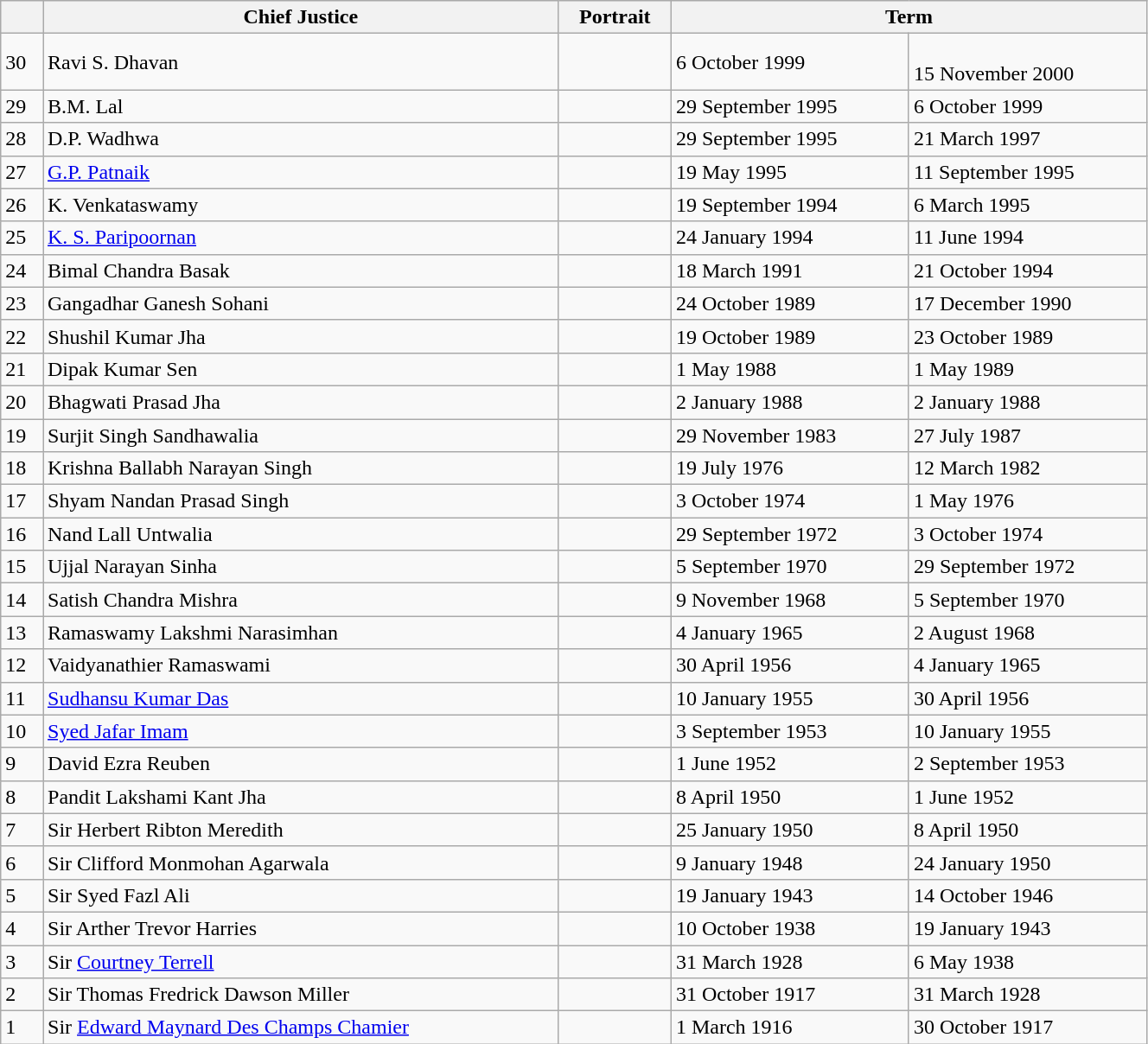<table class="wikitable" width="70%">
<tr>
<th></th>
<th>Chief Justice</th>
<th><strong>Portrait</strong></th>
<th colspan="2">Term</th>
</tr>
<tr>
<td>30</td>
<td>Ravi S. Dhavan</td>
<td></td>
<td>6 October 1999</td>
<td><br>15 November 2000</td>
</tr>
<tr>
<td>29</td>
<td>B.M. Lal</td>
<td></td>
<td>29 September 1995</td>
<td>6 October 1999</td>
</tr>
<tr>
<td>28</td>
<td>D.P. Wadhwa</td>
<td></td>
<td>29 September 1995</td>
<td>21 March 1997</td>
</tr>
<tr>
<td>27</td>
<td><a href='#'>G.P. Patnaik</a></td>
<td></td>
<td>19 May 1995</td>
<td>11 September 1995</td>
</tr>
<tr>
<td>26</td>
<td>K. Venkataswamy</td>
<td></td>
<td>19 September 1994</td>
<td>6 March 1995</td>
</tr>
<tr>
<td>25</td>
<td><a href='#'>K. S. Paripoornan</a></td>
<td></td>
<td>24 January 1994</td>
<td>11 June 1994</td>
</tr>
<tr>
<td>24</td>
<td>Bimal Chandra Basak</td>
<td></td>
<td>18 March 1991</td>
<td>21 October 1994</td>
</tr>
<tr>
<td>23</td>
<td>Gangadhar Ganesh Sohani</td>
<td></td>
<td>24 October 1989</td>
<td>17 December 1990</td>
</tr>
<tr>
<td>22</td>
<td>Shushil Kumar Jha</td>
<td></td>
<td>19 October 1989</td>
<td>23 October 1989</td>
</tr>
<tr>
<td>21</td>
<td>Dipak Kumar Sen</td>
<td></td>
<td>1 May 1988</td>
<td>1 May 1989</td>
</tr>
<tr>
<td>20</td>
<td>Bhagwati Prasad Jha</td>
<td></td>
<td>2 January 1988</td>
<td>2 January 1988</td>
</tr>
<tr>
<td>19</td>
<td>Surjit Singh Sandhawalia</td>
<td></td>
<td>29 November 1983</td>
<td>27 July 1987</td>
</tr>
<tr>
<td>18</td>
<td>Krishna Ballabh Narayan Singh</td>
<td></td>
<td>19 July 1976</td>
<td>12 March 1982</td>
</tr>
<tr>
<td>17</td>
<td>Shyam Nandan Prasad Singh</td>
<td></td>
<td>3 October 1974</td>
<td>1 May 1976</td>
</tr>
<tr>
<td>16</td>
<td>Nand Lall Untwalia</td>
<td></td>
<td>29 September 1972</td>
<td>3 October 1974</td>
</tr>
<tr>
<td>15</td>
<td>Ujjal Narayan Sinha</td>
<td></td>
<td>5 September 1970</td>
<td>29 September 1972</td>
</tr>
<tr>
<td>14</td>
<td>Satish Chandra Mishra</td>
<td></td>
<td>9 November 1968</td>
<td>5 September 1970</td>
</tr>
<tr>
<td>13</td>
<td>Ramaswamy Lakshmi Narasimhan</td>
<td></td>
<td>4 January 1965</td>
<td>2 August 1968</td>
</tr>
<tr>
<td>12</td>
<td>Vaidyanathier Ramaswami</td>
<td></td>
<td>30 April 1956</td>
<td>4 January 1965</td>
</tr>
<tr>
<td>11</td>
<td><a href='#'>Sudhansu Kumar Das</a></td>
<td></td>
<td>10 January 1955</td>
<td>30 April 1956</td>
</tr>
<tr>
<td>10</td>
<td><a href='#'>Syed Jafar Imam</a></td>
<td></td>
<td>3 September 1953</td>
<td>10 January 1955</td>
</tr>
<tr>
<td>9</td>
<td>David Ezra Reuben</td>
<td></td>
<td>1 June 1952</td>
<td>2 September 1953</td>
</tr>
<tr>
<td>8</td>
<td>Pandit Lakshami Kant Jha</td>
<td></td>
<td>8 April 1950</td>
<td>1 June 1952</td>
</tr>
<tr>
<td>7</td>
<td>Sir Herbert Ribton Meredith</td>
<td></td>
<td>25 January 1950</td>
<td>8 April 1950</td>
</tr>
<tr>
<td>6</td>
<td>Sir Clifford Monmohan Agarwala</td>
<td></td>
<td>9 January 1948</td>
<td>24 January 1950</td>
</tr>
<tr>
<td>5</td>
<td>Sir Syed Fazl Ali</td>
<td></td>
<td>19 January 1943</td>
<td>14 October 1946</td>
</tr>
<tr>
<td>4</td>
<td>Sir Arther Trevor Harries</td>
<td></td>
<td>10 October 1938</td>
<td>19 January 1943</td>
</tr>
<tr>
<td>3</td>
<td>Sir <a href='#'>Courtney Terrell</a></td>
<td></td>
<td>31 March 1928</td>
<td>6 May 1938</td>
</tr>
<tr>
<td>2</td>
<td>Sir Thomas Fredrick Dawson Miller</td>
<td></td>
<td>31 October 1917</td>
<td>31 March 1928</td>
</tr>
<tr>
<td>1</td>
<td>Sir <a href='#'>Edward Maynard Des Champs Chamier</a></td>
<td></td>
<td>1 March 1916</td>
<td>30 October 1917</td>
</tr>
</table>
